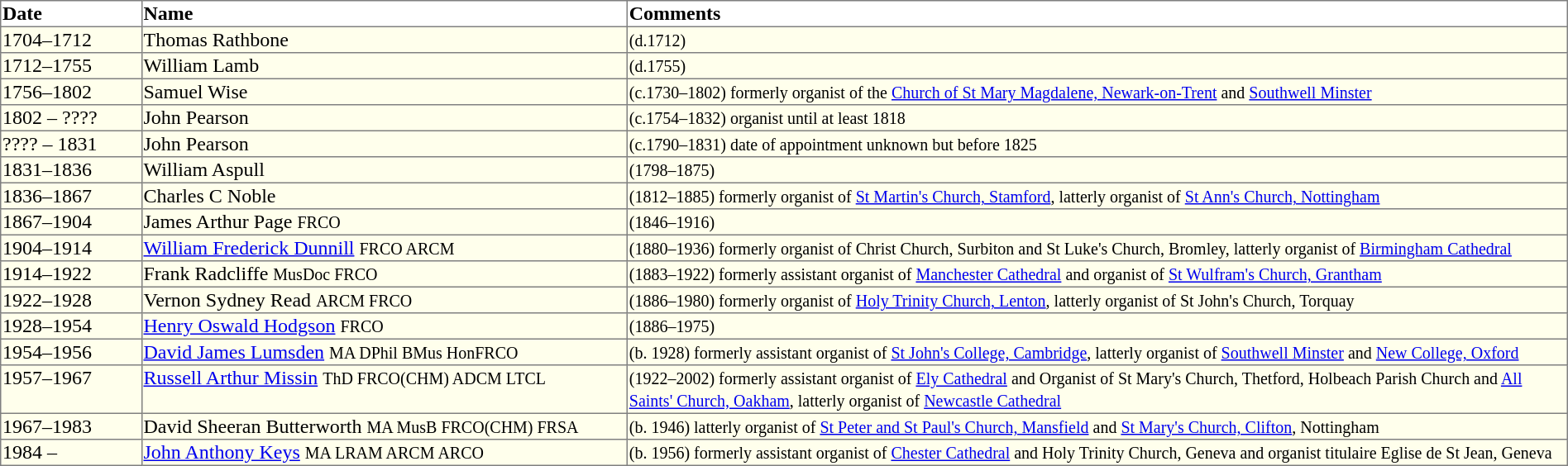<table border=1 style="border-collapse: collapse">
<tr align=left>
<th style="width:9%;">Date</th>
<th style="width:31%;">Name</th>
<th style="width:62%;">Comments</th>
</tr>
<tr style="vertical-align:top; background:#ffffec;">
<td>1704–1712</td>
<td>Thomas Rathbone</td>
<td><small>(d.1712)</small></td>
</tr>
<tr style="vertical-align:top; background:#ffffec;">
<td>1712–1755</td>
<td>William Lamb</td>
<td><small>(d.1755)</small></td>
</tr>
<tr style="vertical-align:top; background:#ffffec;">
<td>1756–1802</td>
<td>Samuel Wise</td>
<td><small>(c.1730–1802) formerly organist of the <a href='#'>Church of St Mary Magdalene, Newark-on-Trent</a> and <a href='#'>Southwell Minster</a></small></td>
</tr>
<tr style="vertical-align:top; background:#ffffec;">
<td>1802 – ????</td>
<td>John Pearson</td>
<td><small>(c.1754–1832) organist until at least 1818</small></td>
</tr>
<tr style="vertical-align:top; background:#ffffec;">
<td>???? – 1831</td>
<td>John Pearson</td>
<td><small>(c.1790–1831) date of appointment unknown but before 1825</small></td>
</tr>
<tr style="vertical-align:top; background:#ffffec;">
<td>1831–1836</td>
<td>William Aspull</td>
<td><small>(1798–1875)</small></td>
</tr>
<tr style="vertical-align:top; background:#ffffec;">
<td>1836–1867</td>
<td>Charles C Noble</td>
<td><small>(1812–1885) formerly organist of <a href='#'>St Martin's Church, Stamford</a>, latterly organist of <a href='#'>St Ann's Church, Nottingham</a></small></td>
</tr>
<tr style="vertical-align:top; background:#ffffec;">
<td>1867–1904</td>
<td>James Arthur Page <small>FRCO</small></td>
<td><small>(1846–1916)</small></td>
</tr>
<tr style="vertical-align:top; background:#ffffec;">
<td>1904–1914</td>
<td><a href='#'>William Frederick Dunnill</a> <small>FRCO ARCM</small></td>
<td><small>(1880–1936) formerly organist of Christ Church, Surbiton and St Luke's Church, Bromley, latterly organist of <a href='#'>Birmingham Cathedral</a></small></td>
</tr>
<tr style="vertical-align:top; background:#ffffec;">
<td>1914–1922</td>
<td>Frank Radcliffe <small>MusDoc FRCO</small></td>
<td><small>(1883–1922) formerly assistant organist of <a href='#'>Manchester Cathedral</a> and organist of <a href='#'>St Wulfram's Church, Grantham</a></small></td>
</tr>
<tr style="vertical-align:top; background:#ffffec;">
<td>1922–1928</td>
<td>Vernon Sydney Read <small>ARCM FRCO</small></td>
<td><small>(1886–1980) formerly organist of <a href='#'>Holy Trinity Church, Lenton</a>, latterly organist of St John's Church, Torquay</small></td>
</tr>
<tr style="vertical-align:top; background:#ffffec;">
<td>1928–1954</td>
<td><a href='#'>Henry Oswald Hodgson</a> <small>FRCO</small></td>
<td><small>(1886–1975)</small></td>
</tr>
<tr style="vertical-align:top; background:#ffffec;">
<td>1954–1956</td>
<td><a href='#'>David James Lumsden</a> <small>MA DPhil BMus HonFRCO</small></td>
<td><small>(b. 1928) formerly assistant organist of <a href='#'>St John's College, Cambridge</a>, latterly organist of <a href='#'>Southwell Minster</a> and <a href='#'>New College, Oxford</a></small></td>
</tr>
<tr style="vertical-align:top; background:#ffffec;">
<td>1957–1967</td>
<td><a href='#'>Russell Arthur Missin</a> <small>ThD FRCO(CHM) ADCM LTCL</small></td>
<td><small>(1922–2002) formerly assistant organist of <a href='#'>Ely Cathedral</a> and Organist of St Mary's Church, Thetford, Holbeach Parish Church and <a href='#'>All Saints' Church, Oakham</a>, latterly organist of <a href='#'>Newcastle Cathedral</a></small></td>
</tr>
<tr style="vertical-align:top; background:#ffffec;">
<td>1967–1983</td>
<td>David Sheeran Butterworth <small>MA MusB FRCO(CHM) FRSA</small></td>
<td><small>(b. 1946) latterly organist of <a href='#'>St Peter and St Paul's Church, Mansfield</a> and <a href='#'>St Mary's Church, Clifton</a>, Nottingham</small></td>
</tr>
<tr style="vertical-align:top; background:#ffffec;">
<td>1984 –</td>
<td><a href='#'>John Anthony Keys</a> <small>MA LRAM ARCM ARCO</small></td>
<td><small>(b. 1956) formerly assistant organist of <a href='#'>Chester Cathedral</a> and Holy Trinity Church, Geneva and organist titulaire Eglise de St Jean, Geneva</small></td>
</tr>
</table>
